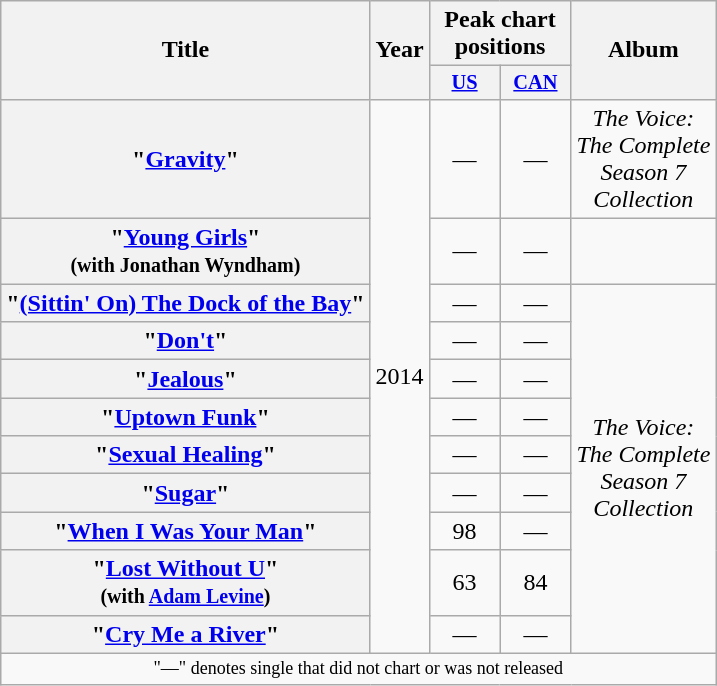<table class="wikitable plainrowheaders" style="text-align:center;">
<tr>
<th scope="col" rowspan="2">Title</th>
<th scope="col" rowspan="2">Year</th>
<th scope="col" colspan="2">Peak chart positions</th>
<th scope="col" rowspan="2">Album</th>
</tr>
<tr>
<th scope="col" style="width:3em;font-size:85%;"><a href='#'>US</a></th>
<th scope="col" style="width:3em;font-size:85%;"><a href='#'>CAN</a></th>
</tr>
<tr>
<th scope="row">"<a href='#'>Gravity</a>"</th>
<td rowspan="11">2014</td>
<td>—</td>
<td>—</td>
<td><em>The Voice:<br>The Complete<br>Season 7<br>Collection</em></td>
</tr>
<tr>
<th scope="row">"<a href='#'>Young Girls</a>"<br><small>(with Jonathan Wyndham)</small></th>
<td>—</td>
<td>—</td>
<td></td>
</tr>
<tr>
<th scope="row">"<a href='#'>(Sittin' On) The Dock of the Bay</a>"</th>
<td>—</td>
<td>—</td>
<td rowspan="9"><em>The Voice:<br>The Complete<br>Season 7<br>Collection</em></td>
</tr>
<tr>
<th scope="row">"<a href='#'>Don't</a>"</th>
<td>—</td>
<td>—</td>
</tr>
<tr>
<th scope="row">"<a href='#'>Jealous</a>"</th>
<td>—</td>
<td>—</td>
</tr>
<tr>
<th scope="row">"<a href='#'>Uptown Funk</a>"</th>
<td>—</td>
<td>—</td>
</tr>
<tr>
<th scope="row">"<a href='#'>Sexual Healing</a>"</th>
<td>—</td>
<td>—</td>
</tr>
<tr>
<th scope="row">"<a href='#'>Sugar</a>"</th>
<td>—</td>
<td>—</td>
</tr>
<tr>
<th scope="row">"<a href='#'>When I Was Your Man</a>"</th>
<td>98</td>
<td>—</td>
</tr>
<tr>
<th scope="row">"<a href='#'>Lost Without U</a>"<br><small>(with <a href='#'>Adam Levine</a>)</small></th>
<td>63</td>
<td>84</td>
</tr>
<tr>
<th scope="row">"<a href='#'>Cry Me a River</a>"</th>
<td>—</td>
<td>—</td>
</tr>
<tr>
<td colspan="5" style="font-size:9pt">"—" denotes single that did not chart or was not released</td>
</tr>
</table>
